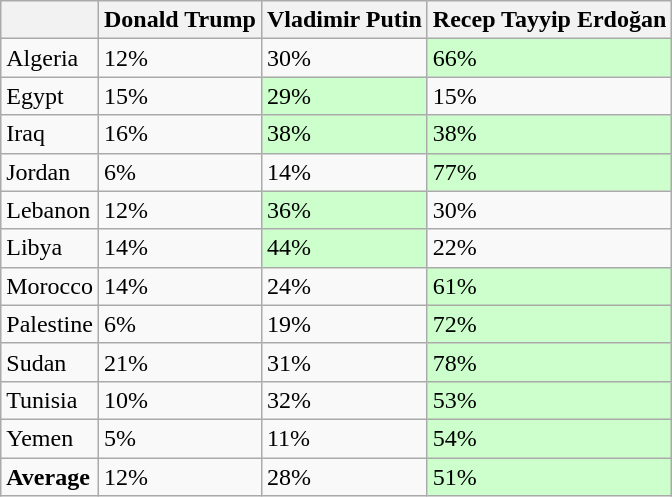<table class="wikitable sortable">
<tr>
<th></th>
<th>Donald Trump</th>
<th>Vladimir Putin</th>
<th>Recep Tayyip Erdoğan</th>
</tr>
<tr>
<td>Algeria</td>
<td>12%</td>
<td>30%</td>
<td style="background:#cfc;">66%</td>
</tr>
<tr>
<td>Egypt</td>
<td>15%</td>
<td style="background:#cfc;">29%</td>
<td>15%</td>
</tr>
<tr>
<td>Iraq</td>
<td>16%</td>
<td style="background:#cfc;">38%</td>
<td style="background:#cfc;">38%</td>
</tr>
<tr>
<td>Jordan</td>
<td>6%</td>
<td>14%</td>
<td style="background:#cfc;">77%</td>
</tr>
<tr>
<td>Lebanon</td>
<td>12%</td>
<td style="background:#cfc;">36%</td>
<td>30%</td>
</tr>
<tr>
<td>Libya</td>
<td>14%</td>
<td style="background:#cfc;">44%</td>
<td>22%</td>
</tr>
<tr>
<td>Morocco</td>
<td>14%</td>
<td>24%</td>
<td style="background:#cfc;">61%</td>
</tr>
<tr>
<td>Palestine</td>
<td>6%</td>
<td>19%</td>
<td style="background:#cfc;">72%</td>
</tr>
<tr>
<td>Sudan</td>
<td>21%</td>
<td>31%</td>
<td style="background:#cfc;">78%</td>
</tr>
<tr>
<td>Tunisia</td>
<td>10%</td>
<td>32%</td>
<td style="background:#cfc;">53%</td>
</tr>
<tr>
<td>Yemen</td>
<td>5%</td>
<td>11%</td>
<td style="background:#cfc;">54%</td>
</tr>
<tr>
<td><strong>Average</strong></td>
<td>12%</td>
<td>28%</td>
<td style="background:#cfc;">51%</td>
</tr>
</table>
